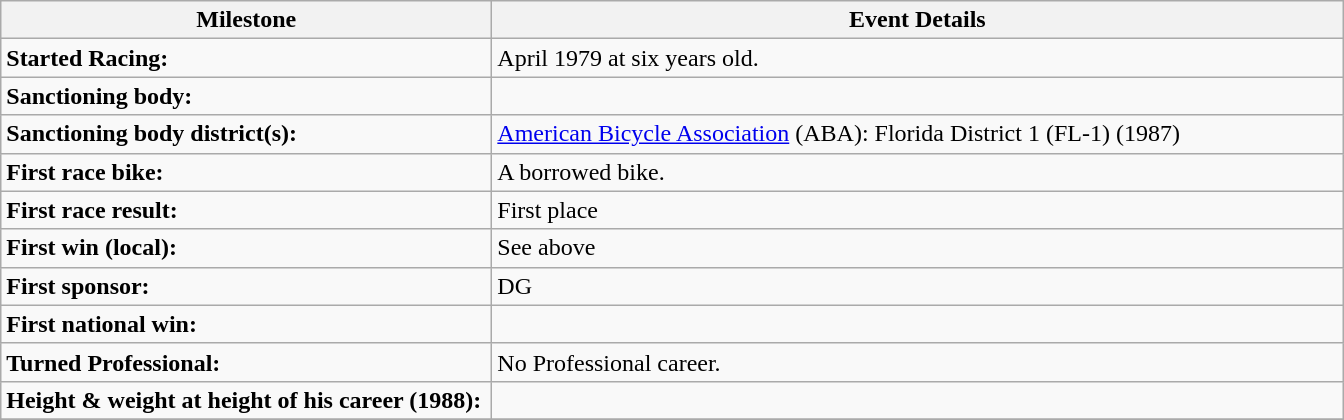<table class="sortable wikitable">
<tr>
<th style="width:20em">Milestone</th>
<th style="width:35em">Event Details</th>
</tr>
<tr>
<td><strong>Started Racing:</strong></td>
<td>April 1979 at six years old.</td>
</tr>
<tr>
<td><strong>Sanctioning body:</strong></td>
<td></td>
</tr>
<tr>
<td><strong>Sanctioning body district(s):</strong></td>
<td><a href='#'>American Bicycle Association</a> (ABA): Florida District 1 (FL-1) (1987)</td>
</tr>
<tr>
<td><strong>First race bike:</strong></td>
<td>A borrowed bike.</td>
</tr>
<tr>
<td><strong>First race result:</strong></td>
<td>First place</td>
</tr>
<tr>
<td><strong>First win (local):</strong></td>
<td>See above</td>
</tr>
<tr>
<td><strong>First sponsor:</strong></td>
<td>DG</td>
</tr>
<tr>
<td><strong>First national win:</strong></td>
<td></td>
</tr>
<tr>
<td><strong>Turned Professional:</strong></td>
<td>No Professional career.</td>
</tr>
<tr>
<td><strong>Height & weight at height of his career (1988):</strong></td>
<td Ht:6'1" (at age 14)></td>
</tr>
<tr>
</tr>
</table>
